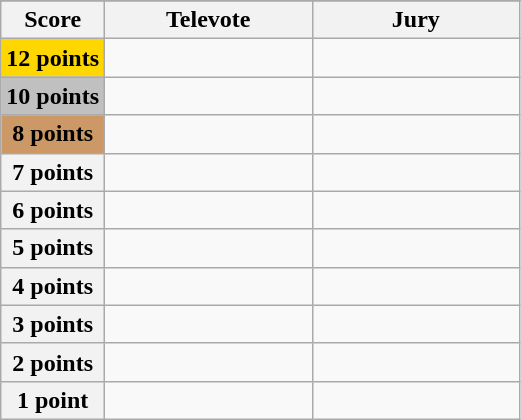<table class="wikitable">
<tr>
</tr>
<tr>
<th scope="col" width="20%">Score</th>
<th scope="col" width="40%">Televote</th>
<th scope="col" width="40%">Jury</th>
</tr>
<tr>
<th scope="row" style="background:gold">12 points</th>
<td></td>
<td></td>
</tr>
<tr>
<th scope="row" style="background:silver">10 points</th>
<td></td>
<td></td>
</tr>
<tr>
<th scope="row" style="background:#CC9966">8 points</th>
<td></td>
<td></td>
</tr>
<tr>
<th scope="row">7 points</th>
<td></td>
<td></td>
</tr>
<tr>
<th scope="row">6 points</th>
<td></td>
<td></td>
</tr>
<tr>
<th scope="row">5 points</th>
<td></td>
<td></td>
</tr>
<tr>
<th scope="row">4 points</th>
<td></td>
<td></td>
</tr>
<tr>
<th scope="row">3 points</th>
<td></td>
<td></td>
</tr>
<tr>
<th scope="row">2 points</th>
<td></td>
<td></td>
</tr>
<tr>
<th scope="row">1 point</th>
<td></td>
<td></td>
</tr>
</table>
